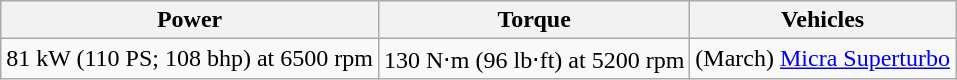<table class="wikitable">
<tr>
<th>Power</th>
<th>Torque</th>
<th>Vehicles</th>
</tr>
<tr>
<td>81 kW (110 PS; 108 bhp) at 6500 rpm</td>
<td>130 N⋅m (96 lb⋅ft) at 5200 rpm</td>
<td>(March) <a href='#'>Micra Superturbo</a></td>
</tr>
</table>
